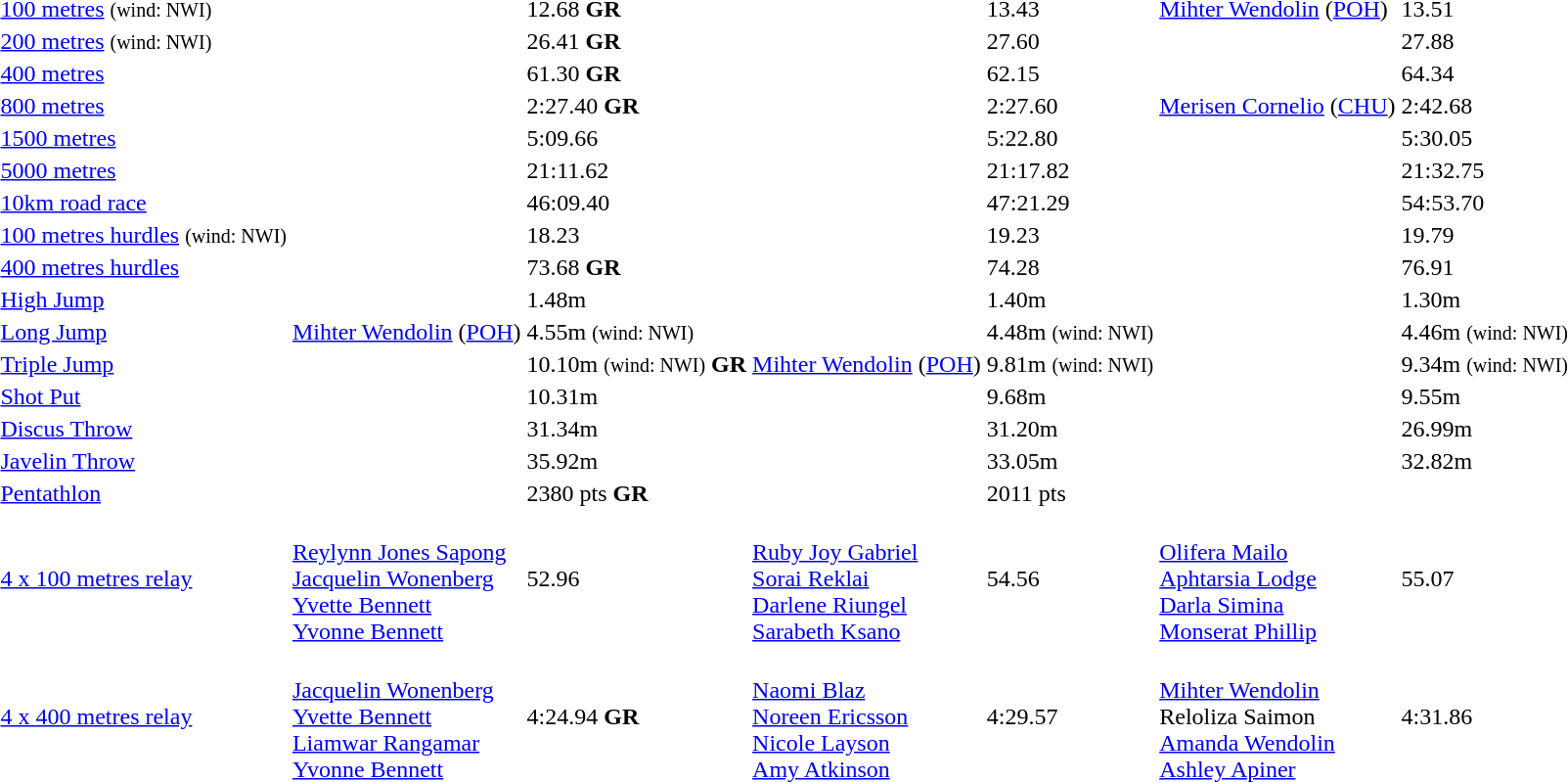<table>
<tr>
<td><a href='#'>100 metres</a>  <small>(wind: NWI)</small></td>
<td></td>
<td>12.68 <strong>GR</strong></td>
<td></td>
<td>13.43</td>
<td> <a href='#'>Mihter Wendolin</a> (<a href='#'>POH</a>)</td>
<td>13.51</td>
</tr>
<tr>
<td><a href='#'>200 metres</a>  <small>(wind: NWI)</small></td>
<td></td>
<td>26.41 <strong>GR</strong></td>
<td></td>
<td>27.60</td>
<td></td>
<td>27.88</td>
</tr>
<tr>
<td><a href='#'>400 metres</a></td>
<td></td>
<td>61.30 <strong>GR</strong></td>
<td></td>
<td>62.15</td>
<td></td>
<td>64.34</td>
</tr>
<tr>
<td><a href='#'>800 metres</a></td>
<td></td>
<td>2:27.40 <strong>GR</strong></td>
<td></td>
<td>2:27.60</td>
<td> <a href='#'>Merisen Cornelio</a> (<a href='#'>CHU</a>)</td>
<td>2:42.68</td>
</tr>
<tr>
<td><a href='#'>1500 metres</a></td>
<td></td>
<td>5:09.66</td>
<td></td>
<td>5:22.80</td>
<td></td>
<td>5:30.05</td>
</tr>
<tr>
<td><a href='#'>5000 metres</a></td>
<td></td>
<td>21:11.62</td>
<td></td>
<td>21:17.82</td>
<td></td>
<td>21:32.75</td>
</tr>
<tr>
<td><a href='#'>10km road race</a></td>
<td></td>
<td>46:09.40</td>
<td></td>
<td>47:21.29</td>
<td></td>
<td>54:53.70</td>
</tr>
<tr>
<td><a href='#'>100 metres hurdles</a> <small>(wind: NWI)</small></td>
<td></td>
<td>18.23</td>
<td></td>
<td>19.23</td>
<td></td>
<td>19.79</td>
</tr>
<tr>
<td><a href='#'>400 metres hurdles</a></td>
<td></td>
<td>73.68 <strong>GR</strong></td>
<td></td>
<td>74.28</td>
<td></td>
<td>76.91</td>
</tr>
<tr>
<td><a href='#'>High Jump</a></td>
<td></td>
<td>1.48m</td>
<td></td>
<td>1.40m</td>
<td></td>
<td>1.30m</td>
</tr>
<tr>
<td><a href='#'>Long Jump</a></td>
<td> <a href='#'>Mihter Wendolin</a> (<a href='#'>POH</a>)</td>
<td>4.55m <small>(wind: NWI)</small></td>
<td></td>
<td>4.48m  <small>(wind: NWI)</small></td>
<td></td>
<td>4.46m <small>(wind: NWI)</small></td>
</tr>
<tr>
<td><a href='#'>Triple Jump</a></td>
<td></td>
<td>10.10m <small>(wind: NWI)</small> <strong>GR</strong></td>
<td> <a href='#'>Mihter Wendolin</a> (<a href='#'>POH</a>)</td>
<td>9.81m <small>(wind: NWI)</small></td>
<td></td>
<td>9.34m <small>(wind: NWI)</small></td>
</tr>
<tr>
<td><a href='#'>Shot Put</a></td>
<td></td>
<td>10.31m</td>
<td></td>
<td>9.68m</td>
<td></td>
<td>9.55m</td>
</tr>
<tr>
<td><a href='#'>Discus Throw</a></td>
<td></td>
<td>31.34m</td>
<td></td>
<td>31.20m</td>
<td></td>
<td>26.99m</td>
</tr>
<tr>
<td><a href='#'>Javelin Throw</a></td>
<td></td>
<td>35.92m</td>
<td></td>
<td>33.05m</td>
<td></td>
<td>32.82m</td>
</tr>
<tr>
<td><a href='#'>Pentathlon</a></td>
<td></td>
<td>2380 pts <strong>GR</strong></td>
<td></td>
<td>2011 pts</td>
<td></td>
<td></td>
</tr>
<tr>
<td><a href='#'>4 x 100 metres relay</a></td>
<td> <br> <a href='#'>Reylynn Jones Sapong</a> <br> <a href='#'>Jacquelin Wonenberg</a> <br> <a href='#'>Yvette Bennett</a> <br> <a href='#'>Yvonne Bennett</a></td>
<td>52.96</td>
<td> <br> <a href='#'>Ruby Joy Gabriel</a> <br> <a href='#'>Sorai Reklai</a> <br> <a href='#'>Darlene Riungel</a> <br> <a href='#'>Sarabeth Ksano</a></td>
<td>54.56</td>
<td> <br> <a href='#'>Olifera Mailo</a> <br> <a href='#'>Aphtarsia Lodge</a> <br> <a href='#'>Darla Simina</a> <br> <a href='#'>Monserat Phillip</a></td>
<td>55.07</td>
</tr>
<tr>
<td><a href='#'>4 x 400 metres relay</a></td>
<td> <br> <a href='#'>Jacquelin Wonenberg</a> <br> <a href='#'>Yvette Bennett</a> <br> <a href='#'>Liamwar Rangamar</a> <br> <a href='#'>Yvonne Bennett</a></td>
<td>4:24.94 <strong>GR</strong></td>
<td> <br> <a href='#'>Naomi Blaz</a> <br> <a href='#'>Noreen Ericsson</a> <br> <a href='#'>Nicole Layson</a> <br> <a href='#'>Amy Atkinson</a></td>
<td>4:29.57</td>
<td> <br> <a href='#'>Mihter Wendolin</a> <br> Reloliza Saimon <br> <a href='#'>Amanda Wendolin</a> <br> <a href='#'>Ashley Apiner</a></td>
<td>4:31.86</td>
</tr>
</table>
